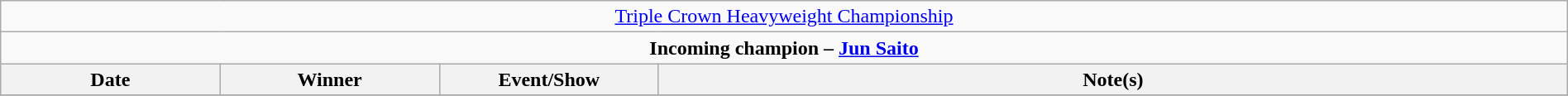<table class="wikitable" style="text-align:center; width:100%;">
<tr>
<td colspan="4" style="text-align: center;"><a href='#'>Triple Crown Heavyweight Championship</a></td>
</tr>
<tr>
<td colspan="4" style="text-align: center;"><strong>Incoming champion – <a href='#'>Jun Saito</a></strong></td>
</tr>
<tr>
<th width="14%">Date</th>
<th width="14%">Winner</th>
<th width="14%">Event/Show</th>
<th width="58%">Note(s)</th>
</tr>
<tr>
</tr>
</table>
